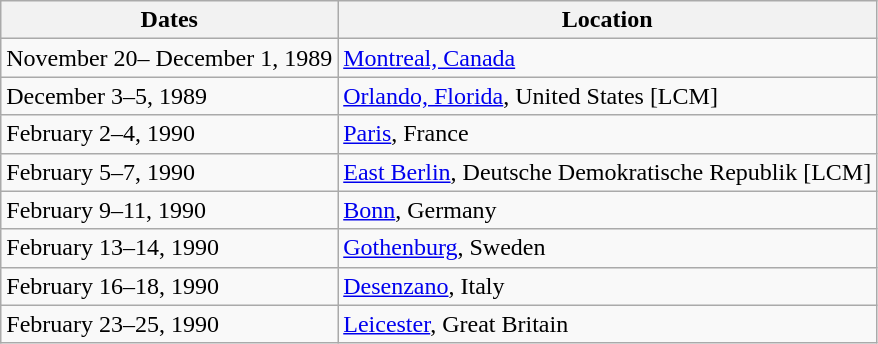<table class=wikitable>
<tr>
<th>Dates</th>
<th>Location</th>
</tr>
<tr>
<td>November 20– December 1, 1989</td>
<td> <a href='#'>Montreal, Canada</a></td>
</tr>
<tr>
<td>December 3–5, 1989</td>
<td> <a href='#'>Orlando, Florida</a>, United States [LCM]</td>
</tr>
<tr>
<td>February 2–4, 1990</td>
<td> <a href='#'>Paris</a>, France</td>
</tr>
<tr>
<td>February 5–7, 1990</td>
<td> <a href='#'>East Berlin</a>, Deutsche Demokratische Republik [LCM]</td>
</tr>
<tr>
<td>February 9–11, 1990</td>
<td> <a href='#'>Bonn</a>, Germany</td>
</tr>
<tr>
<td>February 13–14, 1990</td>
<td> <a href='#'>Gothenburg</a>, Sweden</td>
</tr>
<tr>
<td>February 16–18, 1990</td>
<td> <a href='#'>Desenzano</a>, Italy</td>
</tr>
<tr>
<td>February 23–25, 1990</td>
<td> <a href='#'>Leicester</a>, Great Britain</td>
</tr>
</table>
